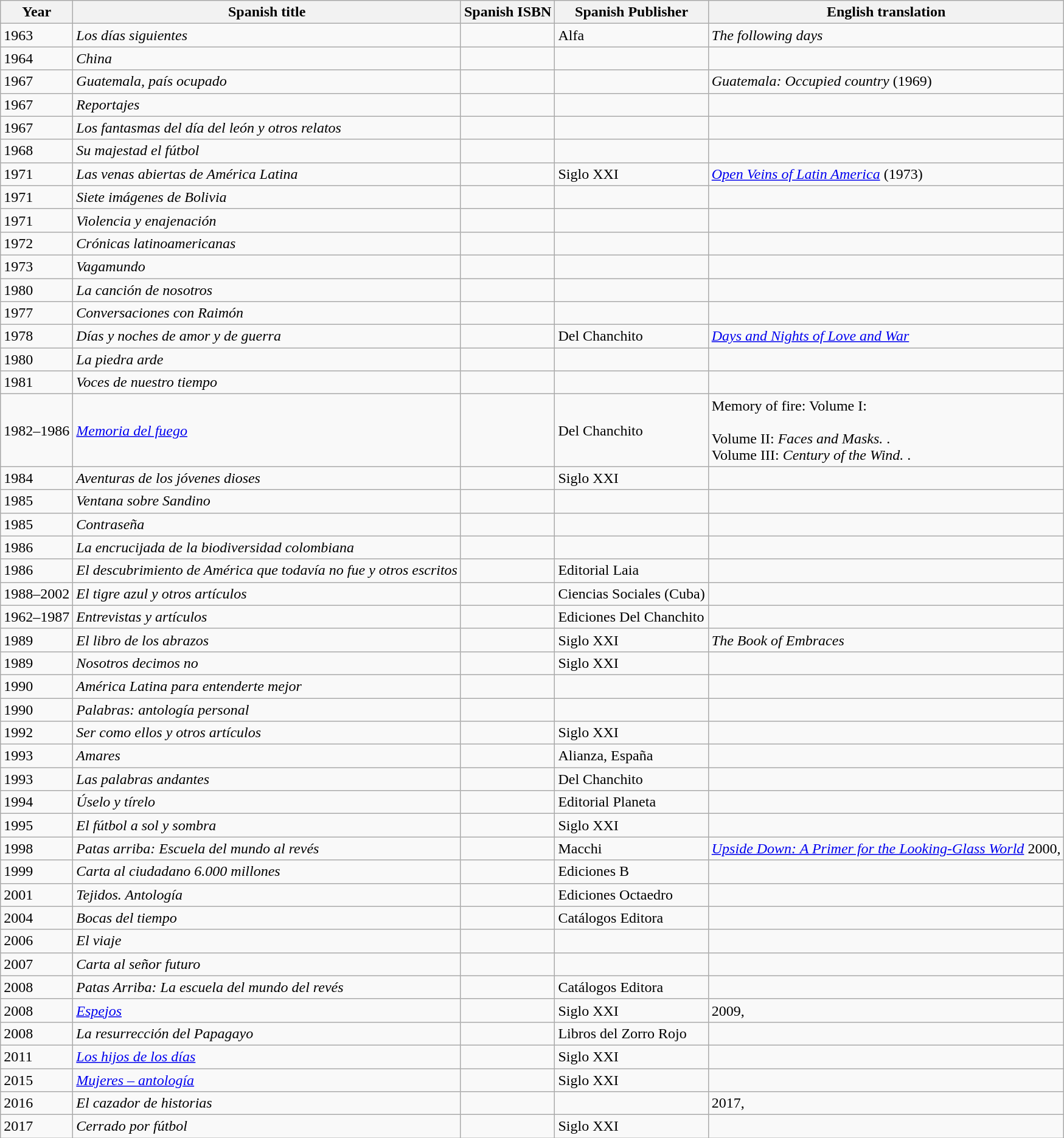<table class="sortable wikitable">
<tr>
<th>Year</th>
<th>Spanish title</th>
<th>Spanish ISBN</th>
<th>Spanish Publisher</th>
<th>English translation</th>
</tr>
<tr>
<td>1963</td>
<td><em>Los días siguientes</em></td>
<td></td>
<td>Alfa</td>
<td><em>The following days</em></td>
</tr>
<tr>
<td>1964</td>
<td><em>China</em></td>
<td></td>
<td></td>
<td></td>
</tr>
<tr>
<td>1967</td>
<td><em>Guatemala, país ocupado</em></td>
<td></td>
<td></td>
<td><em>Guatemala:  Occupied country</em> (1969)</td>
</tr>
<tr>
<td>1967</td>
<td><em>Reportajes</em></td>
<td></td>
<td></td>
<td></td>
</tr>
<tr>
<td>1967</td>
<td><em>Los fantasmas del día del león y otros relatos</em></td>
<td></td>
<td></td>
<td></td>
</tr>
<tr>
<td>1968</td>
<td><em>Su majestad el fútbol</em></td>
<td></td>
<td></td>
<td></td>
</tr>
<tr>
<td>1971</td>
<td><em>Las venas abiertas de América Latina</em></td>
<td></td>
<td>Siglo XXI</td>
<td><em><a href='#'>Open Veins of Latin America</a></em> (1973) </td>
</tr>
<tr>
<td>1971</td>
<td><em>Siete imágenes de Bolivia</em></td>
<td></td>
<td></td>
<td></td>
</tr>
<tr>
<td>1971</td>
<td><em>Violencia y enajenación</em></td>
<td></td>
<td></td>
<td></td>
</tr>
<tr>
<td>1972</td>
<td><em>Crónicas latinoamericanas</em></td>
<td></td>
<td></td>
<td></td>
</tr>
<tr>
<td>1973</td>
<td><em>Vagamundo</em></td>
<td></td>
<td></td>
<td></td>
</tr>
<tr>
<td>1980</td>
<td><em>La canción de nosotros</em></td>
<td></td>
<td></td>
<td></td>
</tr>
<tr>
<td>1977</td>
<td><em>Conversaciones con Raimón</em></td>
<td></td>
<td></td>
<td></td>
</tr>
<tr>
<td>1978</td>
<td><em>Días y noches de amor y de guerra</em></td>
<td></td>
<td>Del Chanchito</td>
<td><em><a href='#'>Days and Nights of Love and War</a></em> </td>
</tr>
<tr>
<td>1980</td>
<td><em>La piedra arde</em></td>
<td></td>
<td></td>
<td></td>
</tr>
<tr>
<td>1981</td>
<td><em>Voces de nuestro tiempo</em></td>
<td></td>
<td></td>
<td></td>
</tr>
<tr>
<td>1982–1986</td>
<td><em><a href='#'>Memoria del fuego</a></em></td>
<td></td>
<td>Del Chanchito</td>
<td>Memory of fire:  Volume I: <br><br>Volume II: <em>Faces and Masks.</em> .<br>
Volume III: <em>Century of the Wind.</em> .</td>
</tr>
<tr>
<td>1984</td>
<td><em>Aventuras de los jóvenes dioses</em></td>
<td></td>
<td>Siglo XXI</td>
<td></td>
</tr>
<tr>
<td>1985</td>
<td><em>Ventana sobre Sandino</em></td>
<td></td>
<td></td>
<td></td>
</tr>
<tr>
<td>1985</td>
<td><em>Contraseña</em></td>
<td></td>
<td></td>
<td></td>
</tr>
<tr>
<td>1986</td>
<td><em>La encrucijada de la biodiversidad colombiana</em></td>
<td></td>
<td></td>
<td></td>
</tr>
<tr>
<td>1986</td>
<td><em>El descubrimiento de América que todavía no fue y otros escritos</em></td>
<td></td>
<td>Editorial Laia</td>
<td></td>
</tr>
<tr>
<td>1988–2002</td>
<td><em>El tigre azul y otros artículos</em></td>
<td></td>
<td>Ciencias Sociales (Cuba)</td>
<td></td>
</tr>
<tr>
<td>1962–1987</td>
<td><em>Entrevistas y artículos</em></td>
<td></td>
<td>Ediciones Del Chanchito</td>
<td></td>
</tr>
<tr>
<td>1989</td>
<td><em>El libro de los abrazos</em></td>
<td></td>
<td>Siglo XXI</td>
<td><em>The Book of Embraces</em> </td>
</tr>
<tr>
<td>1989</td>
<td><em>Nosotros decimos no</em></td>
<td></td>
<td>Siglo XXI</td>
<td></td>
</tr>
<tr>
<td>1990</td>
<td><em>América Latina para entenderte mejor</em></td>
<td></td>
<td></td>
<td></td>
</tr>
<tr>
<td>1990</td>
<td><em>Palabras: antología personal</em></td>
<td></td>
<td></td>
<td></td>
</tr>
<tr>
<td>1992</td>
<td><em>Ser como ellos y otros artículos</em></td>
<td></td>
<td>Siglo XXI</td>
<td></td>
</tr>
<tr>
<td>1993</td>
<td><em>Amares</em></td>
<td></td>
<td>Alianza, España</td>
<td></td>
</tr>
<tr>
<td>1993</td>
<td><em>Las palabras andantes</em></td>
<td></td>
<td>Del Chanchito</td>
<td></td>
</tr>
<tr>
<td>1994</td>
<td><em>Úselo y tírelo</em></td>
<td></td>
<td>Editorial Planeta</td>
<td></td>
</tr>
<tr>
<td>1995</td>
<td><em>El fútbol a sol y sombra</em></td>
<td></td>
<td>Siglo XXI</td>
<td> </td>
</tr>
<tr>
<td>1998</td>
<td><em>Patas arriba: Escuela del mundo al revés</em></td>
<td></td>
<td>Macchi</td>
<td><em><a href='#'>Upside Down: A Primer for the Looking-Glass World</a></em> 2000, </td>
</tr>
<tr>
<td>1999</td>
<td><em>Carta al ciudadano 6.000 millones</em></td>
<td></td>
<td>Ediciones B</td>
</tr>
<tr>
<td>2001</td>
<td><em>Tejidos. Antología</em></td>
<td></td>
<td>Ediciones Octaedro</td>
<td></td>
</tr>
<tr>
<td>2004</td>
<td><em>Bocas del tiempo</em></td>
<td></td>
<td>Catálogos Editora</td>
<td> </td>
</tr>
<tr>
<td>2006</td>
<td><em>El viaje</em></td>
<td></td>
<td></td>
<td></td>
</tr>
<tr>
<td>2007</td>
<td><em>Carta al señor futuro</em></td>
<td></td>
<td></td>
<td></td>
</tr>
<tr>
<td>2008</td>
<td><em>Patas Arriba: La escuela del mundo del revés</em></td>
<td></td>
<td>Catálogos Editora</td>
</tr>
<tr>
<td>2008</td>
<td><em><a href='#'>Espejos</a></em></td>
<td></td>
<td>Siglo XXI</td>
<td> 2009, </td>
</tr>
<tr>
<td>2008</td>
<td><em>La resurrección del Papagayo</em></td>
<td></td>
<td>Libros del Zorro Rojo</td>
<td></td>
</tr>
<tr>
<td>2011</td>
<td><em><a href='#'>Los hijos de los días</a></em></td>
<td></td>
<td>Siglo XXI</td>
<td> </td>
</tr>
<tr>
<td>2015</td>
<td><em><a href='#'>Mujeres – antología</a></em></td>
<td></td>
<td>Siglo XXI</td>
<td></td>
</tr>
<tr>
<td>2016</td>
<td><em>El cazador de historias</em></td>
<td></td>
<td></td>
<td> 2017, </td>
</tr>
<tr>
<td>2017</td>
<td><em>Cerrado por fútbol</em></td>
<td></td>
<td>Siglo XXI</td>
<td></td>
</tr>
</table>
